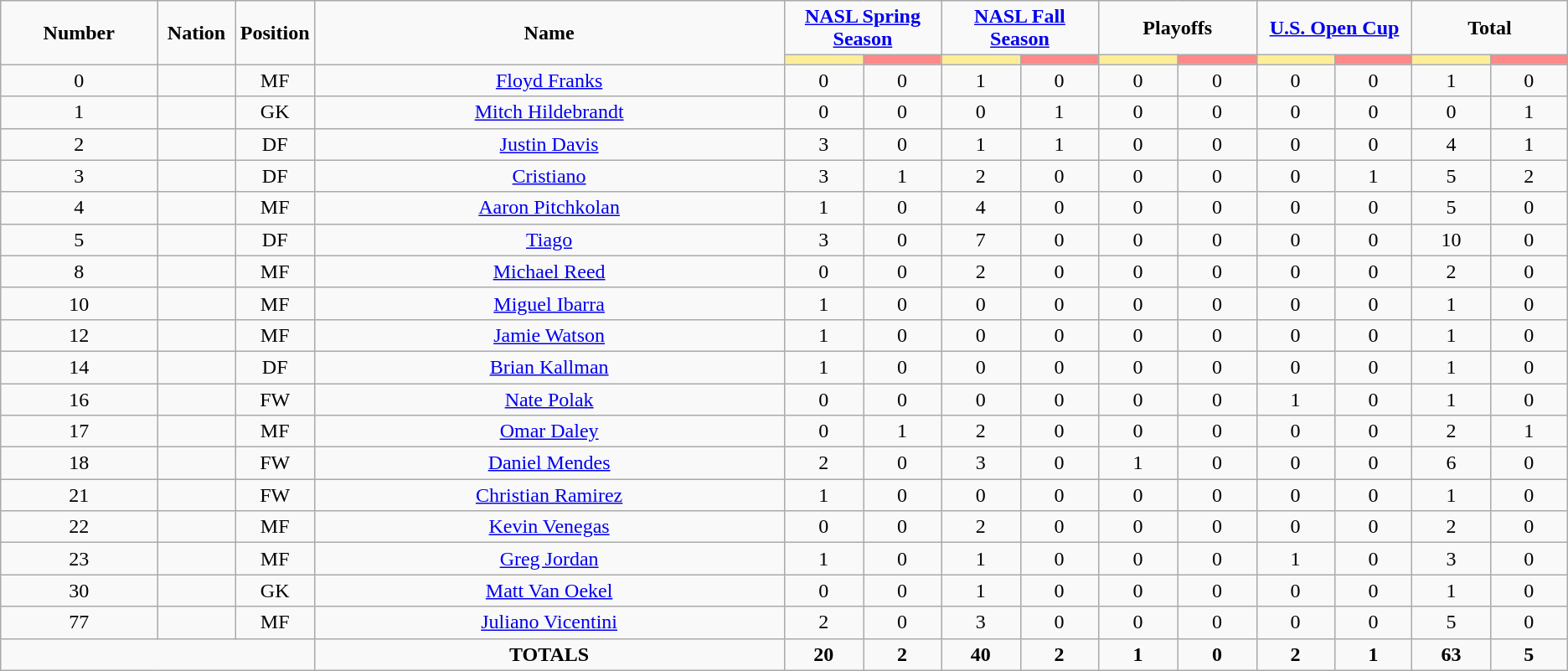<table class="wikitable" style="font-size: 100%; text-align: center;">
<tr>
<td rowspan="2" width="10%" align="center"><strong>Number</strong></td>
<td rowspan="2" width="5%" align="center"><strong>Nation</strong></td>
<td rowspan="2" width="5%" align="center"><strong>Position</strong></td>
<td rowspan="2" width="30%" align="center"><strong>Name</strong></td>
<td colspan="2" align="center"><strong><a href='#'>NASL Spring Season</a></strong></td>
<td colspan="2" align="center"><strong><a href='#'>NASL Fall Season</a></strong></td>
<td colspan="2" align="center"><strong>Playoffs</strong></td>
<td colspan="2" align="center"><strong><a href='#'>U.S. Open Cup</a></strong></td>
<td colspan="2" align="center"><strong>Total</strong></td>
</tr>
<tr>
<th width=60 style="background: #FFEE99"></th>
<th width=60 style="background: #FF8888"></th>
<th width=60 style="background: #FFEE99"></th>
<th width=60 style="background: #FF8888"></th>
<th width=60 style="background: #FFEE99"></th>
<th width=60 style="background: #FF8888"></th>
<th width=60 style="background: #FFEE99"></th>
<th width=60 style="background: #FF8888"></th>
<th width=60 style="background: #FFEE99"></th>
<th width=60 style="background: #FF8888"></th>
</tr>
<tr>
<td>0</td>
<td></td>
<td>MF</td>
<td><a href='#'>Floyd Franks</a></td>
<td>0</td>
<td>0</td>
<td>1</td>
<td>0</td>
<td>0</td>
<td>0</td>
<td>0</td>
<td>0</td>
<td>1</td>
<td>0</td>
</tr>
<tr>
<td>1</td>
<td></td>
<td>GK</td>
<td><a href='#'>Mitch Hildebrandt</a></td>
<td>0</td>
<td>0</td>
<td>0</td>
<td>1</td>
<td>0</td>
<td>0</td>
<td>0</td>
<td>0</td>
<td>0</td>
<td>1</td>
</tr>
<tr>
<td>2</td>
<td></td>
<td>DF</td>
<td><a href='#'>Justin Davis</a></td>
<td>3</td>
<td>0</td>
<td>1</td>
<td>1</td>
<td>0</td>
<td>0</td>
<td>0</td>
<td>0</td>
<td>4</td>
<td>1</td>
</tr>
<tr>
<td>3</td>
<td></td>
<td>DF</td>
<td><a href='#'>Cristiano</a></td>
<td>3</td>
<td>1</td>
<td>2</td>
<td>0</td>
<td>0</td>
<td>0</td>
<td>0</td>
<td>1</td>
<td>5</td>
<td>2</td>
</tr>
<tr>
<td>4</td>
<td></td>
<td>MF</td>
<td><a href='#'>Aaron Pitchkolan</a></td>
<td>1</td>
<td>0</td>
<td>4</td>
<td>0</td>
<td>0</td>
<td>0</td>
<td>0</td>
<td>0</td>
<td>5</td>
<td>0</td>
</tr>
<tr>
<td>5</td>
<td></td>
<td>DF</td>
<td><a href='#'>Tiago</a></td>
<td>3</td>
<td>0</td>
<td>7</td>
<td>0</td>
<td>0</td>
<td>0</td>
<td>0</td>
<td>0</td>
<td>10</td>
<td>0</td>
</tr>
<tr>
<td>8</td>
<td></td>
<td>MF</td>
<td><a href='#'>Michael Reed</a></td>
<td>0</td>
<td>0</td>
<td>2</td>
<td>0</td>
<td>0</td>
<td>0</td>
<td>0</td>
<td>0</td>
<td>2</td>
<td>0</td>
</tr>
<tr>
<td>10</td>
<td></td>
<td>MF</td>
<td><a href='#'>Miguel Ibarra</a></td>
<td>1</td>
<td>0</td>
<td>0</td>
<td>0</td>
<td>0</td>
<td>0</td>
<td>0</td>
<td>0</td>
<td>1</td>
<td>0</td>
</tr>
<tr>
<td>12</td>
<td></td>
<td>MF</td>
<td><a href='#'>Jamie Watson</a></td>
<td>1</td>
<td>0</td>
<td>0</td>
<td>0</td>
<td>0</td>
<td>0</td>
<td>0</td>
<td>0</td>
<td>1</td>
<td>0</td>
</tr>
<tr>
<td>14</td>
<td></td>
<td>DF</td>
<td><a href='#'>Brian Kallman</a></td>
<td>1</td>
<td>0</td>
<td>0</td>
<td>0</td>
<td>0</td>
<td>0</td>
<td>0</td>
<td>0</td>
<td>1</td>
<td>0</td>
</tr>
<tr>
<td>16</td>
<td></td>
<td>FW</td>
<td><a href='#'>Nate Polak</a></td>
<td>0</td>
<td>0</td>
<td>0</td>
<td>0</td>
<td>0</td>
<td>0</td>
<td>1</td>
<td>0</td>
<td>1</td>
<td>0</td>
</tr>
<tr>
<td>17</td>
<td></td>
<td>MF</td>
<td><a href='#'>Omar Daley</a></td>
<td>0</td>
<td>1</td>
<td>2</td>
<td>0</td>
<td>0</td>
<td>0</td>
<td>0</td>
<td>0</td>
<td>2</td>
<td>1</td>
</tr>
<tr>
<td>18</td>
<td></td>
<td>FW</td>
<td><a href='#'>Daniel Mendes</a></td>
<td>2</td>
<td>0</td>
<td>3</td>
<td>0</td>
<td>1</td>
<td>0</td>
<td>0</td>
<td>0</td>
<td>6</td>
<td>0</td>
</tr>
<tr>
<td>21</td>
<td></td>
<td>FW</td>
<td><a href='#'>Christian Ramirez</a></td>
<td>1</td>
<td>0</td>
<td>0</td>
<td>0</td>
<td>0</td>
<td>0</td>
<td>0</td>
<td>0</td>
<td>1</td>
<td>0</td>
</tr>
<tr>
<td>22</td>
<td></td>
<td>MF</td>
<td><a href='#'>Kevin Venegas</a></td>
<td>0</td>
<td>0</td>
<td>2</td>
<td>0</td>
<td>0</td>
<td>0</td>
<td>0</td>
<td>0</td>
<td>2</td>
<td>0</td>
</tr>
<tr>
<td>23</td>
<td></td>
<td>MF</td>
<td><a href='#'>Greg Jordan</a></td>
<td>1</td>
<td>0</td>
<td>1</td>
<td>0</td>
<td>0</td>
<td>0</td>
<td>1</td>
<td>0</td>
<td>3</td>
<td>0</td>
</tr>
<tr>
<td>30</td>
<td></td>
<td>GK</td>
<td><a href='#'>Matt Van Oekel</a></td>
<td>0</td>
<td>0</td>
<td>1</td>
<td>0</td>
<td>0</td>
<td>0</td>
<td>0</td>
<td>0</td>
<td>1</td>
<td>0</td>
</tr>
<tr>
<td>77</td>
<td></td>
<td>MF</td>
<td><a href='#'>Juliano Vicentini</a></td>
<td>2</td>
<td>0</td>
<td>3</td>
<td>0</td>
<td>0</td>
<td>0</td>
<td>0</td>
<td>0</td>
<td>5</td>
<td>0</td>
</tr>
<tr>
<td colspan="3"></td>
<td><strong>TOTALS</strong></td>
<td><strong>20</strong></td>
<td><strong>2</strong></td>
<td><strong>40</strong></td>
<td><strong>2</strong></td>
<td><strong>1</strong></td>
<td><strong>0</strong></td>
<td><strong>2</strong></td>
<td><strong>1</strong></td>
<td><strong>63</strong></td>
<td><strong>5</strong></td>
</tr>
</table>
